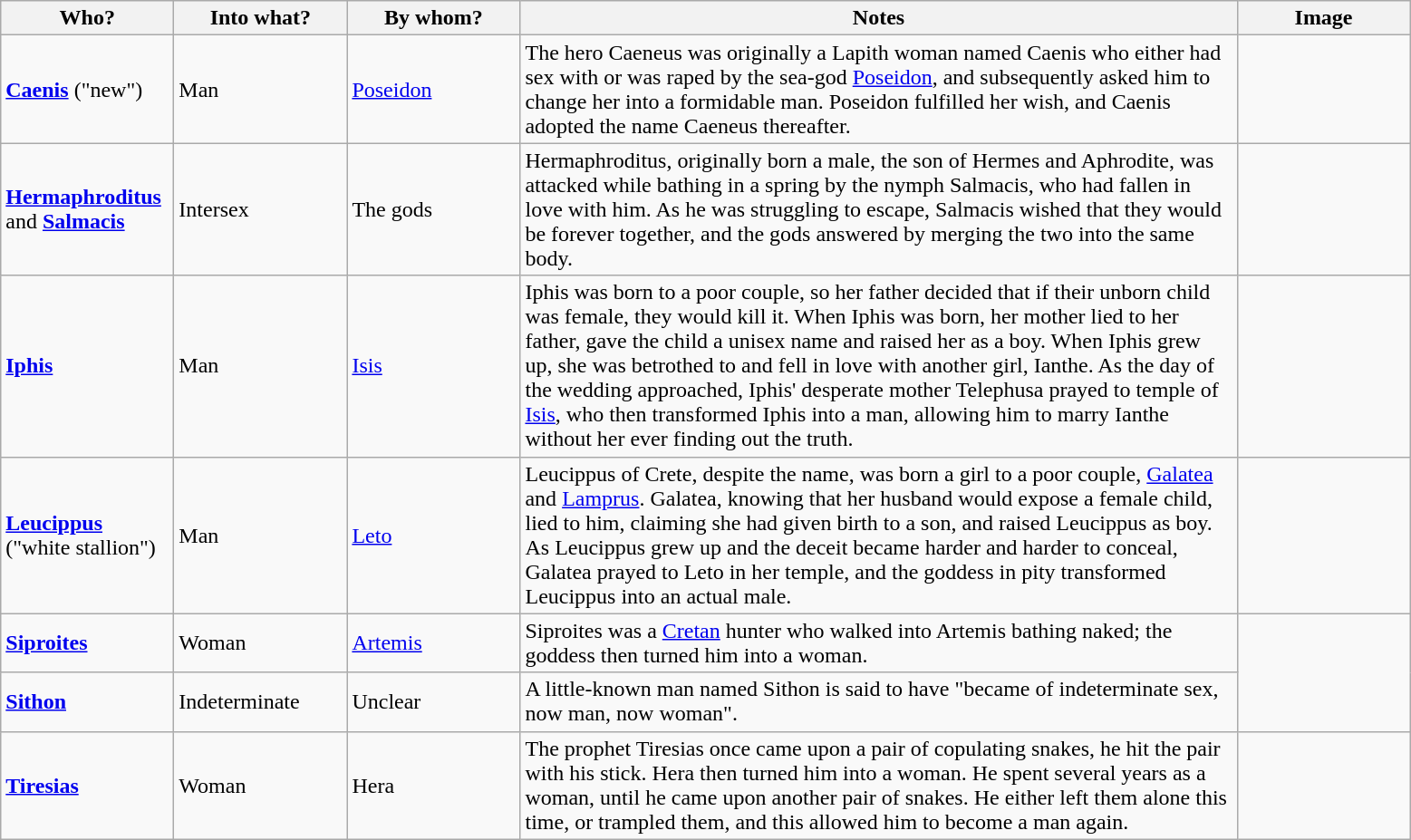<table class="wikitable sortable">
<tr>
<th scope="col" style="width: 90pt;">Who?</th>
<th scope="col" style="width: 90pt;">Into what?</th>
<th scope="col" style="width: 90pt;">By whom?</th>
<th scope="col" style="width: 390pt;">Notes</th>
<th scope="col" style="width: 90pt;">Image</th>
</tr>
<tr>
<td><strong><a href='#'>Caenis</a></strong> ("new")</td>
<td>Man</td>
<td><a href='#'>Poseidon</a></td>
<td>The hero Caeneus was originally a Lapith woman named Caenis who either had sex with or was raped by the sea-god <a href='#'>Poseidon</a>, and subsequently asked him to change her into a formidable man. Poseidon fulfilled her wish, and Caenis adopted the name Caeneus thereafter.</td>
<td></td>
</tr>
<tr>
<td><strong><a href='#'>Hermaphroditus</a></strong> and <strong><a href='#'>Salmacis</a></strong></td>
<td>Intersex</td>
<td>The gods</td>
<td>Hermaphroditus, originally born a male, the son of Hermes and Aphrodite, was attacked while bathing in a spring by the nymph Salmacis, who had fallen in love with him. As he was struggling to escape, Salmacis wished that they would be forever together, and the gods answered by merging the two into the same body.</td>
<td></td>
</tr>
<tr>
<td><strong><a href='#'>Iphis</a></strong></td>
<td>Man</td>
<td><a href='#'>Isis</a></td>
<td>Iphis was born to a poor couple, so her father decided that if their unborn child was female, they would kill it. When Iphis was born, her mother lied to her father, gave the child a unisex name and raised her as a boy. When Iphis grew up, she was betrothed to and fell in love with another girl, Ianthe. As the day of the wedding approached, Iphis' desperate mother Telephusa prayed to temple of <a href='#'>Isis</a>, who then transformed Iphis into a man, allowing him to marry Ianthe without her ever finding out the truth.</td>
<td></td>
</tr>
<tr>
<td><strong><a href='#'>Leucippus</a></strong> ("white stallion")</td>
<td>Man</td>
<td><a href='#'>Leto</a></td>
<td>Leucippus of Crete, despite the name, was born a girl to a poor couple, <a href='#'>Galatea</a> and <a href='#'>Lamprus</a>. Galatea, knowing that her husband would expose a female child, lied to him, claiming she had given birth to a son, and raised Leucippus as boy. As Leucippus grew up and the deceit became harder and harder to conceal, Galatea prayed to Leto in her temple, and the goddess in pity transformed Leucippus into an actual male.</td>
<td></td>
</tr>
<tr>
<td><strong><a href='#'>Siproites</a></strong></td>
<td>Woman</td>
<td><a href='#'>Artemis</a></td>
<td>Siproites was a <a href='#'>Cretan</a> hunter who walked into Artemis bathing naked; the goddess then turned him into a woman.</td>
</tr>
<tr>
<td><strong><a href='#'>Sithon</a></strong></td>
<td>Indeterminate</td>
<td>Unclear</td>
<td>A little-known man named Sithon is said to have "became of indeterminate sex, now man, now woman".</td>
</tr>
<tr>
<td><strong><a href='#'>Tiresias</a></strong></td>
<td>Woman </td>
<td>Hera</td>
<td>The prophet Tiresias once came upon a pair of copulating snakes, he hit the pair with his stick. Hera then turned him into a woman. He spent several years as a woman, until he came upon another pair of snakes. He either left them alone this time, or trampled them, and this allowed him to become a man again.</td>
<td></td>
</tr>
</table>
